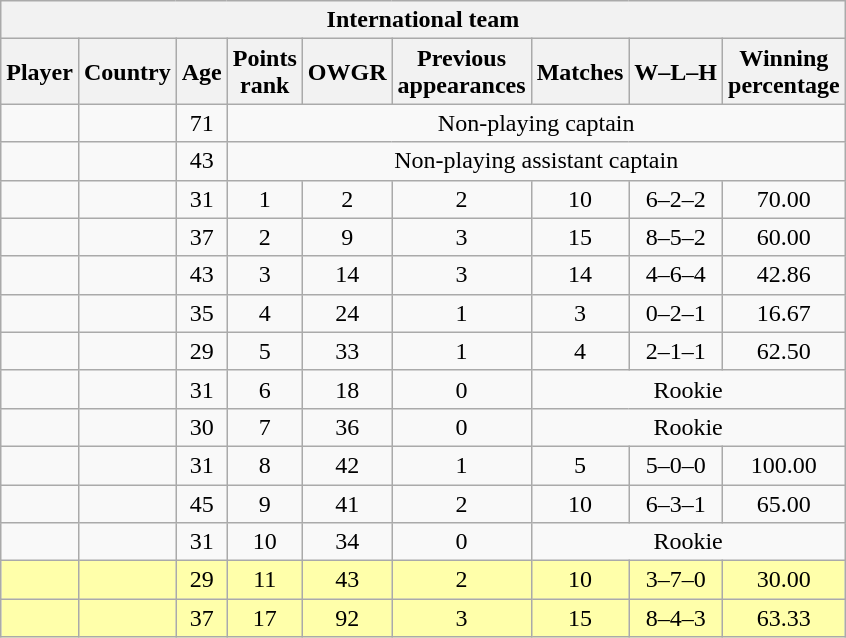<table class="wikitable sortable" style="text-align:center">
<tr>
<th colspan=9>International team</th>
</tr>
<tr>
<th>Player</th>
<th>Country</th>
<th>Age</th>
<th data-sort-type="number">Points<br>rank</th>
<th data-sort-type="number">OWGR</th>
<th data-sort-type="number">Previous<br>appearances</th>
<th data-sort-type="number">Matches</th>
<th data-sort-type="number">W–L–H</th>
<th data-sort-type="number">Winning<br>percentage</th>
</tr>
<tr>
<td align=left></td>
<td align=left></td>
<td>71</td>
<td colspan=6>Non-playing captain</td>
</tr>
<tr>
<td align=left></td>
<td align=left></td>
<td>43</td>
<td colspan=6>Non-playing assistant captain</td>
</tr>
<tr>
<td align=left></td>
<td align=left></td>
<td>31</td>
<td>1</td>
<td>2</td>
<td>2</td>
<td>10</td>
<td>6–2–2</td>
<td>70.00</td>
</tr>
<tr>
<td align=left></td>
<td align=left></td>
<td>37</td>
<td>2</td>
<td>9</td>
<td>3</td>
<td>15</td>
<td>8–5–2</td>
<td>60.00</td>
</tr>
<tr>
<td align=left></td>
<td align=left></td>
<td>43</td>
<td>3</td>
<td>14</td>
<td>3</td>
<td>14</td>
<td>4–6–4</td>
<td>42.86</td>
</tr>
<tr>
<td align=left></td>
<td align=left></td>
<td>35</td>
<td>4</td>
<td>24</td>
<td>1</td>
<td>3</td>
<td>0–2–1</td>
<td>16.67</td>
</tr>
<tr>
<td align=left></td>
<td align=left></td>
<td>29</td>
<td>5</td>
<td>33</td>
<td>1</td>
<td>4</td>
<td>2–1–1</td>
<td>62.50</td>
</tr>
<tr>
<td align=left></td>
<td align=left></td>
<td>31</td>
<td>6</td>
<td>18</td>
<td>0</td>
<td colspan=3>Rookie</td>
</tr>
<tr>
<td align=left></td>
<td align=left></td>
<td>30</td>
<td>7</td>
<td>36</td>
<td>0</td>
<td colspan=3>Rookie</td>
</tr>
<tr>
<td align=left></td>
<td align=left></td>
<td>31</td>
<td>8</td>
<td>42</td>
<td>1</td>
<td>5</td>
<td>5–0–0</td>
<td>100.00</td>
</tr>
<tr>
<td align=left></td>
<td align=left></td>
<td>45</td>
<td>9</td>
<td>41</td>
<td>2</td>
<td>10</td>
<td>6–3–1</td>
<td>65.00</td>
</tr>
<tr>
<td align=left></td>
<td align=left></td>
<td>31</td>
<td>10</td>
<td>34</td>
<td>0</td>
<td colspan=3>Rookie</td>
</tr>
<tr style="background:#ffa;">
<td align=left></td>
<td align=left></td>
<td>29</td>
<td>11</td>
<td>43</td>
<td>2</td>
<td>10</td>
<td>3–7–0</td>
<td>30.00</td>
</tr>
<tr style="background:#ffa;">
<td align=left></td>
<td align=left></td>
<td>37</td>
<td>17</td>
<td>92</td>
<td>3</td>
<td>15</td>
<td>8–4–3</td>
<td>63.33</td>
</tr>
</table>
